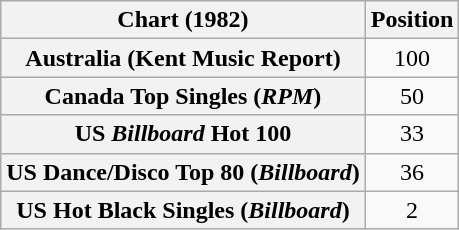<table class="wikitable sortable plainrowheaders" style="text-align:center">
<tr>
<th>Chart (1982)</th>
<th>Position</th>
</tr>
<tr>
<th scope="row">Australia (Kent Music Report)</th>
<td>100</td>
</tr>
<tr>
<th scope="row">Canada Top Singles (<em>RPM</em>)</th>
<td>50</td>
</tr>
<tr>
<th scope="row">US <em>Billboard</em> Hot 100</th>
<td>33</td>
</tr>
<tr>
<th scope="row">US Dance/Disco Top 80 (<em>Billboard</em>)</th>
<td>36</td>
</tr>
<tr>
<th scope="row">US Hot Black Singles (<em>Billboard</em>)</th>
<td>2</td>
</tr>
</table>
